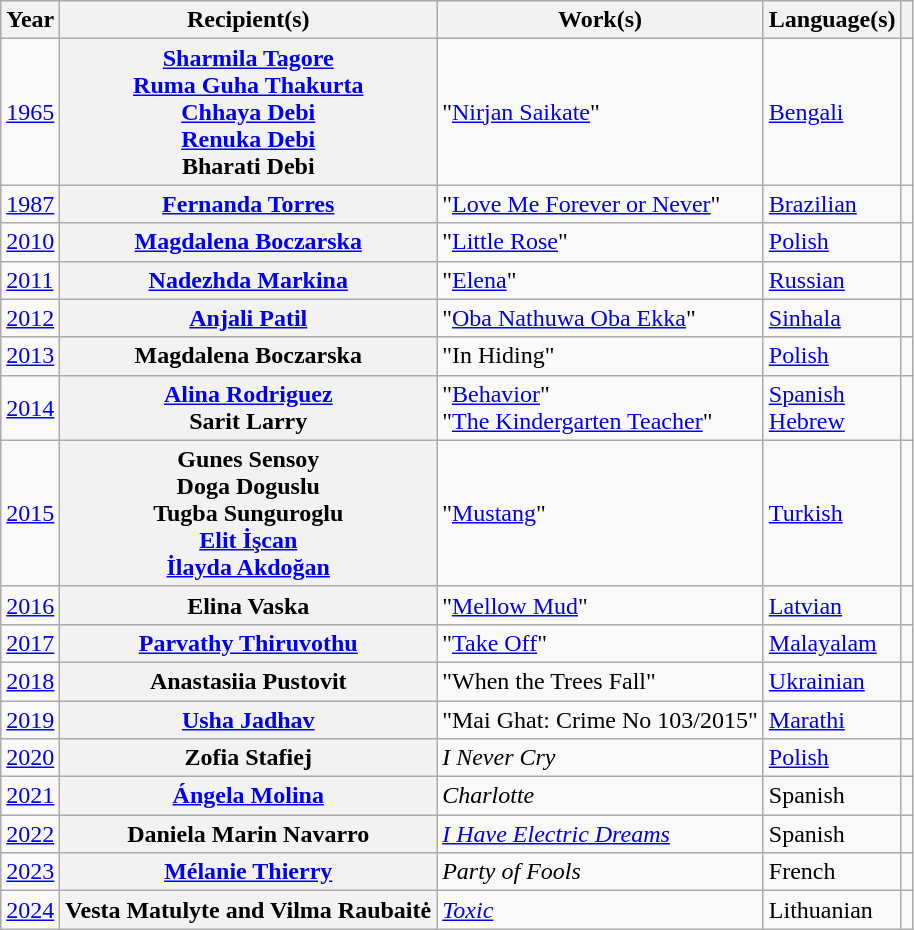<table class="wikitable plainrowheaders sortable">
<tr>
<th scope="col">Year</th>
<th scope="col">Recipient(s)</th>
<th scope="col">Work(s)</th>
<th scope="col">Language(s)</th>
<th scope="col" class="unsortable" style="text-align:center;"></th>
</tr>
<tr>
<td><a href='#'>1965<br></a></td>
<th scope="row"><a href='#'>Sharmila Tagore</a><br><a href='#'>Ruma Guha Thakurta</a><br><a href='#'>Chhaya Debi</a><br><a href='#'>Renuka Debi</a><br>Bharati Debi</th>
<td>"<a href='#'>Nirjan Saikate</a>"</td>
<td><a href='#'>Bengali</a></td>
<td></td>
</tr>
<tr>
<td><a href='#'>1987<br></a></td>
<th scope="row"><a href='#'>Fernanda Torres</a></th>
<td>"<a href='#'>Love Me Forever or Never</a>"</td>
<td><a href='#'>Brazilian</a></td>
<td></td>
</tr>
<tr>
<td><a href='#'>2010<br></a></td>
<th scope="row"><a href='#'>Magdalena Boczarska</a></th>
<td>"<a href='#'>Little Rose</a>"</td>
<td><a href='#'>Polish</a></td>
<td></td>
</tr>
<tr>
<td><a href='#'>2011<br></a></td>
<th scope="row"><a href='#'>Nadezhda Markina</a></th>
<td>"<a href='#'>Elena</a>"</td>
<td><a href='#'>Russian</a></td>
<td></td>
</tr>
<tr>
<td><a href='#'>2012<br></a></td>
<th scope="row"><a href='#'>Anjali Patil</a></th>
<td>"<a href='#'>Oba Nathuwa Oba Ekka</a>"</td>
<td><a href='#'>Sinhala</a></td>
<td></td>
</tr>
<tr>
<td><a href='#'>2013<br></a></td>
<th scope="row">Magdalena Boczarska</th>
<td>"In Hiding"</td>
<td><a href='#'>Polish</a></td>
<td></td>
</tr>
<tr>
<td><a href='#'>2014<br></a></td>
<th scope="row"><a href='#'>Alina Rodriguez</a><br>Sarit Larry</th>
<td>"<a href='#'>Behavior</a>"<br>"<a href='#'>The Kindergarten Teacher</a>"</td>
<td><a href='#'>Spanish</a><br><a href='#'>Hebrew</a></td>
<td></td>
</tr>
<tr>
<td><a href='#'>2015<br></a></td>
<th scope="row">Gunes Sensoy<br>Doga Doguslu<br>Tugba Sunguroglu<br><a href='#'>Elit İşcan</a><br><a href='#'>İlayda Akdoğan</a></th>
<td>"<a href='#'>Mustang</a>"</td>
<td><a href='#'>Turkish</a></td>
<td></td>
</tr>
<tr>
<td><a href='#'>2016<br></a></td>
<th scope="row">Elina Vaska</th>
<td>"<a href='#'>Mellow Mud</a>"</td>
<td><a href='#'>Latvian</a></td>
<td></td>
</tr>
<tr>
<td><a href='#'>2017<br></a></td>
<th scope="row"><a href='#'>Parvathy Thiruvothu</a></th>
<td>"<a href='#'>Take Off</a>"</td>
<td><a href='#'>Malayalam</a></td>
<td></td>
</tr>
<tr>
<td><a href='#'>2018<br></a></td>
<th scope="row">Anastasiia Pustovit</th>
<td>"When the Trees Fall"</td>
<td><a href='#'>Ukrainian</a></td>
<td></td>
</tr>
<tr>
<td><a href='#'>2019<br></a></td>
<th scope="row"><a href='#'>Usha Jadhav</a></th>
<td>"Mai Ghat: Crime No 103/2015"</td>
<td><a href='#'>Marathi</a></td>
<td></td>
</tr>
<tr>
<td><a href='#'>2020<br></a></td>
<th scope="row">Zofia Stafiej</th>
<td><em>I Never Cry</em></td>
<td><a href='#'>Polish</a></td>
<td></td>
</tr>
<tr>
<td><a href='#'>2021<br></a></td>
<th scope="row"><a href='#'>Ángela Molina</a></th>
<td><em>Charlotte</em></td>
<td>Spanish</td>
<td></td>
</tr>
<tr>
<td><a href='#'>2022<br></a></td>
<th scope="row">Daniela Marin Navarro</th>
<td><em><a href='#'>I Have Electric Dreams</a></em></td>
<td>Spanish</td>
<td></td>
</tr>
<tr>
<td><a href='#'>2023<br></a></td>
<th scope="row"><a href='#'>Mélanie Thierry</a></th>
<td><em>Party of Fools</em></td>
<td>French</td>
<td></td>
</tr>
<tr>
<td><a href='#'>2024<br></a></td>
<th scope="row">Vesta Matulyte and Vilma Raubaitė</th>
<td><em><a href='#'>Toxic</a></em></td>
<td>Lithuanian</td>
<td></td>
</tr>
</table>
